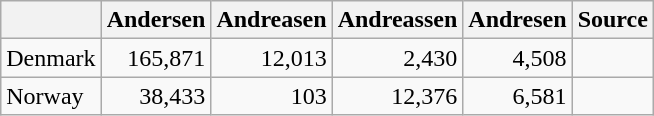<table class="wikitable">
<tr>
<th></th>
<th>Andersen</th>
<th>Andreasen</th>
<th>Andreassen</th>
<th>Andresen</th>
<th>Source</th>
</tr>
<tr>
<td>Denmark</td>
<td align="right">165,871</td>
<td align="right">12,013</td>
<td align="right">2,430</td>
<td align="right">4,508</td>
<td></td>
</tr>
<tr>
<td>Norway</td>
<td align="right">38,433</td>
<td align="right">103</td>
<td align="right">12,376</td>
<td align="right">6,581</td>
<td></td>
</tr>
</table>
